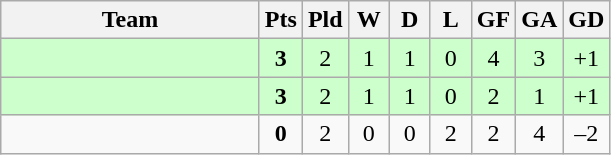<table class=wikitable style="text-align:center">
<tr>
<th width=165>Team</th>
<th width=20>Pts</th>
<th width=20>Pld</th>
<th width=20>W</th>
<th width=20>D</th>
<th width=20>L</th>
<th width=20>GF</th>
<th width=20>GA</th>
<th width=20>GD</th>
</tr>
<tr align=center style="background:#ccffcc;">
<td style="text-align:left;"></td>
<td><strong>3</strong></td>
<td>2</td>
<td>1</td>
<td>1</td>
<td>0</td>
<td>4</td>
<td>3</td>
<td>+1</td>
</tr>
<tr align=center style="background:#ccffcc;">
<td style="text-align:left;"></td>
<td><strong>3</strong></td>
<td>2</td>
<td>1</td>
<td>1</td>
<td>0</td>
<td>2</td>
<td>1</td>
<td>+1</td>
</tr>
<tr align=center>
<td style="text-align:left;"></td>
<td><strong>0</strong></td>
<td>2</td>
<td>0</td>
<td>0</td>
<td>2</td>
<td>2</td>
<td>4</td>
<td>–2</td>
</tr>
</table>
